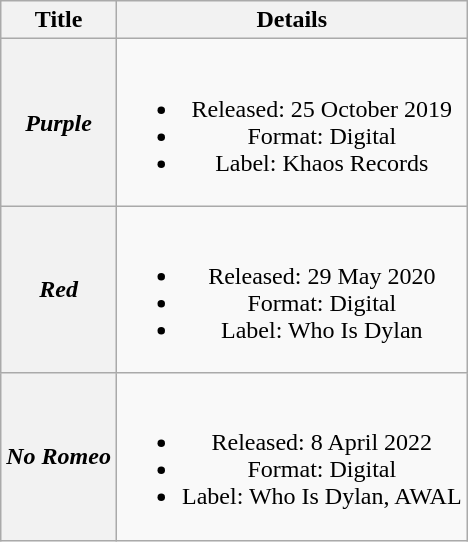<table class="wikitable plainrowheaders" style="text-align:center;" border="1">
<tr>
<th>Title</th>
<th>Details</th>
</tr>
<tr>
<th scope="row"><em>Purple</em></th>
<td><br><ul><li>Released: 25 October 2019</li><li>Format: Digital</li><li>Label: Khaos Records</li></ul></td>
</tr>
<tr>
<th scope="row"><em>Red</em></th>
<td><br><ul><li>Released: 29 May 2020</li><li>Format: Digital</li><li>Label: Who Is Dylan</li></ul></td>
</tr>
<tr>
<th scope="row"><em>No Romeo</em></th>
<td><br><ul><li>Released: 8 April 2022</li><li>Format: Digital</li><li>Label: Who Is Dylan, AWAL</li></ul></td>
</tr>
</table>
